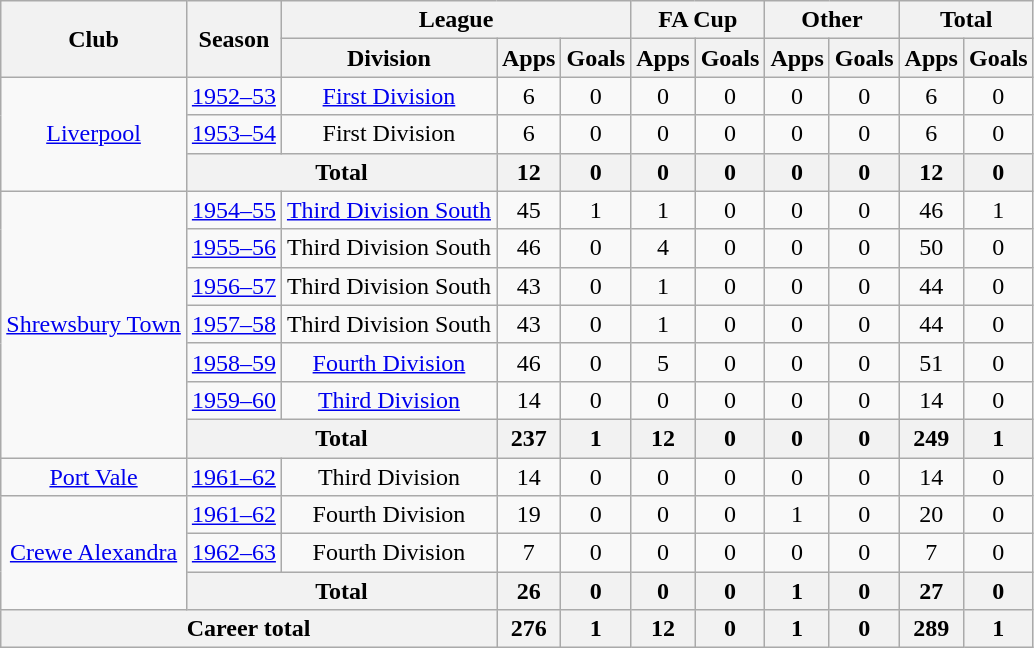<table class="wikitable" style="text-align: center;">
<tr>
<th rowspan="2">Club</th>
<th rowspan="2">Season</th>
<th colspan="3">League</th>
<th colspan="2">FA Cup</th>
<th colspan="2">Other</th>
<th colspan="2">Total</th>
</tr>
<tr>
<th>Division</th>
<th>Apps</th>
<th>Goals</th>
<th>Apps</th>
<th>Goals</th>
<th>Apps</th>
<th>Goals</th>
<th>Apps</th>
<th>Goals</th>
</tr>
<tr>
<td rowspan="3"><a href='#'>Liverpool</a></td>
<td><a href='#'>1952–53</a></td>
<td><a href='#'>First Division</a></td>
<td>6</td>
<td>0</td>
<td>0</td>
<td>0</td>
<td>0</td>
<td>0</td>
<td>6</td>
<td>0</td>
</tr>
<tr>
<td><a href='#'>1953–54</a></td>
<td>First Division</td>
<td>6</td>
<td>0</td>
<td>0</td>
<td>0</td>
<td>0</td>
<td>0</td>
<td>6</td>
<td>0</td>
</tr>
<tr>
<th colspan="2">Total</th>
<th>12</th>
<th>0</th>
<th>0</th>
<th>0</th>
<th>0</th>
<th>0</th>
<th>12</th>
<th>0</th>
</tr>
<tr>
<td rowspan="7"><a href='#'>Shrewsbury Town</a></td>
<td><a href='#'>1954–55</a></td>
<td><a href='#'>Third Division South</a></td>
<td>45</td>
<td>1</td>
<td>1</td>
<td>0</td>
<td>0</td>
<td>0</td>
<td>46</td>
<td>1</td>
</tr>
<tr>
<td><a href='#'>1955–56</a></td>
<td>Third Division South</td>
<td>46</td>
<td>0</td>
<td>4</td>
<td>0</td>
<td>0</td>
<td>0</td>
<td>50</td>
<td>0</td>
</tr>
<tr>
<td><a href='#'>1956–57</a></td>
<td>Third Division South</td>
<td>43</td>
<td>0</td>
<td>1</td>
<td>0</td>
<td>0</td>
<td>0</td>
<td>44</td>
<td>0</td>
</tr>
<tr>
<td><a href='#'>1957–58</a></td>
<td>Third Division South</td>
<td>43</td>
<td>0</td>
<td>1</td>
<td>0</td>
<td>0</td>
<td>0</td>
<td>44</td>
<td>0</td>
</tr>
<tr>
<td><a href='#'>1958–59</a></td>
<td><a href='#'>Fourth Division</a></td>
<td>46</td>
<td>0</td>
<td>5</td>
<td>0</td>
<td>0</td>
<td>0</td>
<td>51</td>
<td>0</td>
</tr>
<tr>
<td><a href='#'>1959–60</a></td>
<td><a href='#'>Third Division</a></td>
<td>14</td>
<td>0</td>
<td>0</td>
<td>0</td>
<td>0</td>
<td>0</td>
<td>14</td>
<td>0</td>
</tr>
<tr>
<th colspan="2">Total</th>
<th>237</th>
<th>1</th>
<th>12</th>
<th>0</th>
<th>0</th>
<th>0</th>
<th>249</th>
<th>1</th>
</tr>
<tr>
<td><a href='#'>Port Vale</a></td>
<td><a href='#'>1961–62</a></td>
<td>Third Division</td>
<td>14</td>
<td>0</td>
<td>0</td>
<td>0</td>
<td>0</td>
<td>0</td>
<td>14</td>
<td>0</td>
</tr>
<tr>
<td rowspan="3"><a href='#'>Crewe Alexandra</a></td>
<td><a href='#'>1961–62</a></td>
<td>Fourth Division</td>
<td>19</td>
<td>0</td>
<td>0</td>
<td>0</td>
<td>1</td>
<td>0</td>
<td>20</td>
<td>0</td>
</tr>
<tr>
<td><a href='#'>1962–63</a></td>
<td>Fourth Division</td>
<td>7</td>
<td>0</td>
<td>0</td>
<td>0</td>
<td>0</td>
<td>0</td>
<td>7</td>
<td>0</td>
</tr>
<tr>
<th colspan="2">Total</th>
<th>26</th>
<th>0</th>
<th>0</th>
<th>0</th>
<th>1</th>
<th>0</th>
<th>27</th>
<th>0</th>
</tr>
<tr>
<th colspan="3">Career total</th>
<th>276</th>
<th>1</th>
<th>12</th>
<th>0</th>
<th>1</th>
<th>0</th>
<th>289</th>
<th>1</th>
</tr>
</table>
